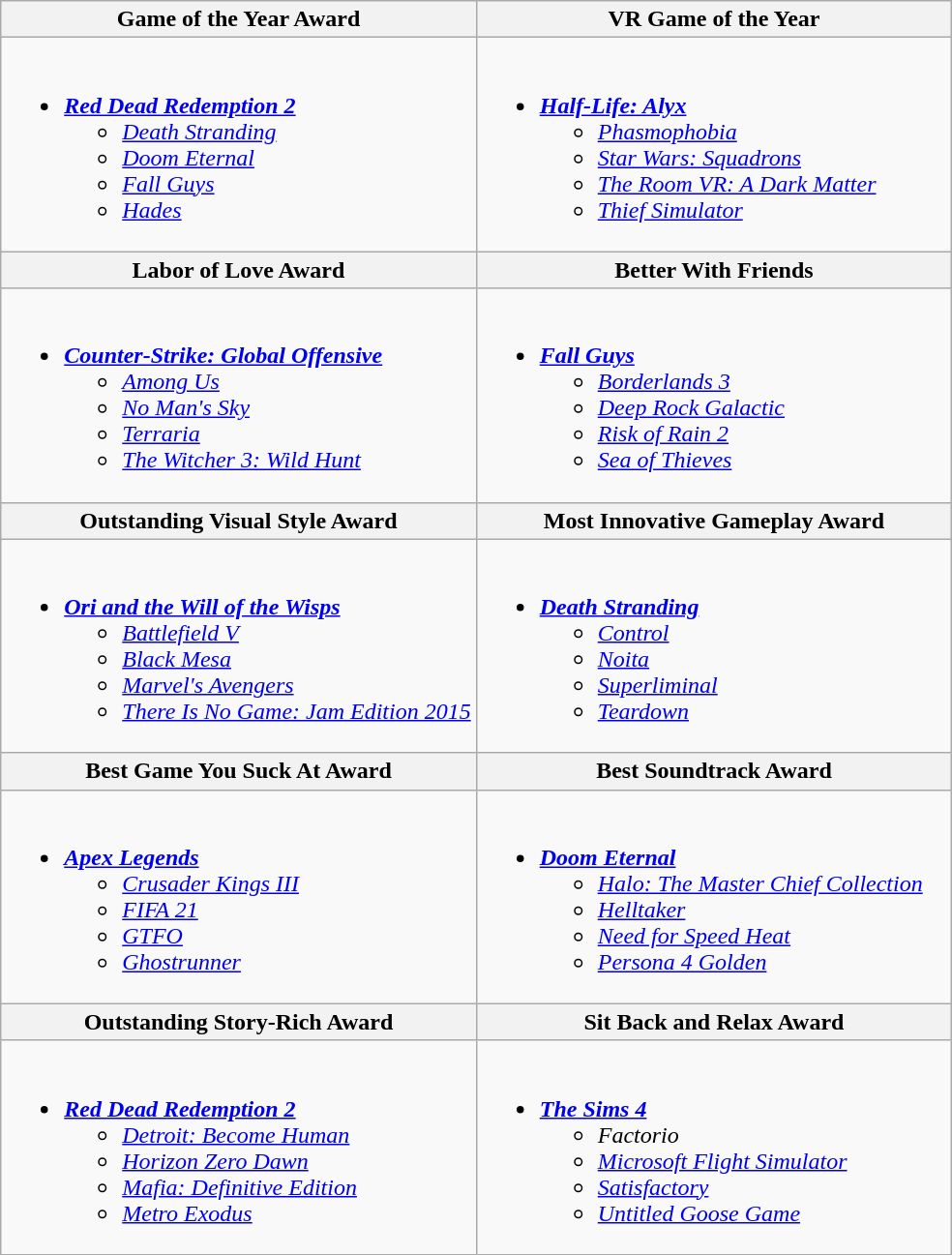<table class=wikitable>
<tr>
<th style="width:50%">Game of the Year Award</th>
<th style="width:50%">VR Game of the Year</th>
</tr>
<tr>
<td valign="top"><br><ul><li><strong><em><a href='#'>Red Dead Redemption 2</a></em></strong><ul><li><em><a href='#'>Death Stranding</a></em></li><li><em><a href='#'>Doom Eternal</a></em></li><li><em><a href='#'>Fall Guys</a></em></li><li><em><a href='#'>Hades</a></em></li></ul></li></ul></td>
<td valign="top"><br><ul><li><strong><em><a href='#'>Half-Life: Alyx</a></em></strong><ul><li><em><a href='#'>Phasmophobia</a></em></li><li><em><a href='#'>Star Wars: Squadrons</a></em></li><li><em><a href='#'>The Room VR: A Dark Matter</a></em></li><li><em><a href='#'>Thief Simulator</a></em></li></ul></li></ul></td>
</tr>
<tr>
<th style="width:50%">Labor of Love Award</th>
<th style="width:50%">Better With Friends</th>
</tr>
<tr>
<td valign="top"><br><ul><li><strong><em><a href='#'>Counter-Strike: Global Offensive</a></em></strong><ul><li><em><a href='#'>Among Us</a></em></li><li><em><a href='#'>No Man's Sky</a></em></li><li><em><a href='#'>Terraria</a></em></li><li><em><a href='#'>The Witcher 3: Wild Hunt</a></em></li></ul></li></ul></td>
<td valign="top"><br><ul><li><strong><em><a href='#'>Fall Guys</a></em></strong><ul><li><em><a href='#'>Borderlands 3</a></em></li><li><em><a href='#'>Deep Rock Galactic</a></em></li><li><em><a href='#'>Risk of Rain 2</a></em></li><li><em><a href='#'>Sea of Thieves</a></em></li></ul></li></ul></td>
</tr>
<tr>
<th style="width:50%">Outstanding Visual Style Award</th>
<th style="width:50%">Most Innovative Gameplay Award</th>
</tr>
<tr>
<td valign="top"><br><ul><li><strong><em><a href='#'>Ori and the Will of the Wisps</a></em></strong><ul><li><em><a href='#'>Battlefield V</a></em></li><li><em><a href='#'>Black Mesa</a></em></li><li><em><a href='#'>Marvel's Avengers</a></em></li><li><em><a href='#'>There Is No Game: Jam Edition 2015</a></em></li></ul></li></ul></td>
<td valign="top"><br><ul><li><strong><em><a href='#'>Death Stranding</a></em></strong><ul><li><em><a href='#'>Control</a></em></li><li><em><a href='#'>Noita</a></em></li><li><em><a href='#'>Superliminal</a></em></li><li><em><a href='#'>Teardown</a></em></li></ul></li></ul></td>
</tr>
<tr>
<th style="width:50%">Best Game You Suck At Award</th>
<th style="width:50%">Best Soundtrack Award</th>
</tr>
<tr>
<td valign="top"><br><ul><li><strong><em><a href='#'>Apex Legends</a></em></strong><ul><li><em><a href='#'>Crusader Kings III</a></em></li><li><em><a href='#'>FIFA 21</a></em></li><li><em><a href='#'>GTFO</a></em></li><li><em><a href='#'>Ghostrunner</a></em></li></ul></li></ul></td>
<td valign="top"><br><ul><li><strong><em><a href='#'>Doom Eternal</a></em></strong><ul><li><em><a href='#'>Halo: The Master Chief Collection</a></em></li><li><em><a href='#'>Helltaker</a></em></li><li><em><a href='#'>Need for Speed Heat</a></em></li><li><em><a href='#'>Persona 4 Golden</a></em></li></ul></li></ul></td>
</tr>
<tr>
<th style="width:50%">Outstanding Story-Rich Award</th>
<th style="width:50%">Sit Back and Relax Award</th>
</tr>
<tr>
<td valign="top"><br><ul><li><strong><em><a href='#'>Red Dead Redemption 2</a></em></strong><ul><li><em><a href='#'>Detroit: Become Human</a></em></li><li><em><a href='#'>Horizon Zero Dawn</a></em></li><li><em><a href='#'>Mafia: Definitive Edition</a></em></li><li><em><a href='#'>Metro Exodus</a></em></li></ul></li></ul></td>
<td valign="top"><br><ul><li><strong><em><a href='#'>The Sims 4</a></em></strong><ul><li><em>Factorio</em></li><li><em><a href='#'>Microsoft Flight Simulator</a></em></li><li><em><a href='#'>Satisfactory</a></em></li><li><em><a href='#'>Untitled Goose Game</a></em></li></ul></li></ul></td>
</tr>
</table>
